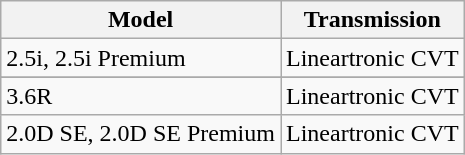<table class="wikitable">
<tr>
<th>Model</th>
<th>Transmission</th>
</tr>
<tr>
<td>2.5i, 2.5i Premium</td>
<td>Lineartronic CVT</td>
</tr>
<tr>
</tr>
<tr>
<td>3.6R</td>
<td>Lineartronic CVT</td>
</tr>
<tr>
<td>2.0D SE, 2.0D SE Premium</td>
<td>Lineartronic CVT</td>
</tr>
</table>
